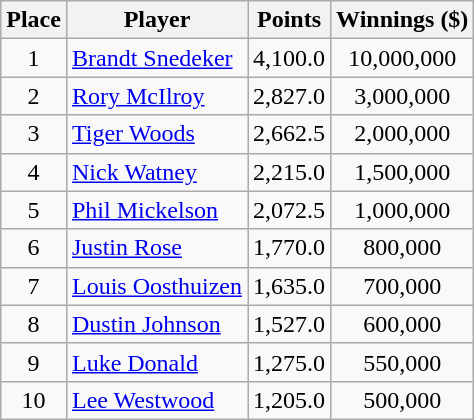<table class="wikitable">
<tr>
<th>Place</th>
<th>Player</th>
<th>Points</th>
<th>Winnings ($)</th>
</tr>
<tr>
<td align=center>1</td>
<td> <a href='#'>Brandt Snedeker</a></td>
<td align=center>4,100.0</td>
<td align=center>10,000,000</td>
</tr>
<tr>
<td align=center>2</td>
<td> <a href='#'>Rory McIlroy</a></td>
<td align=center>2,827.0</td>
<td align=center>3,000,000</td>
</tr>
<tr>
<td align=center>3</td>
<td> <a href='#'>Tiger Woods</a></td>
<td align=center>2,662.5</td>
<td align=center>2,000,000</td>
</tr>
<tr>
<td align=center>4</td>
<td> <a href='#'>Nick Watney</a></td>
<td align=center>2,215.0</td>
<td align=center>1,500,000</td>
</tr>
<tr>
<td align=center>5</td>
<td> <a href='#'>Phil Mickelson</a></td>
<td align=center>2,072.5</td>
<td align=center>1,000,000</td>
</tr>
<tr>
<td align=center>6</td>
<td> <a href='#'>Justin Rose</a></td>
<td align=center>1,770.0</td>
<td align=center>800,000</td>
</tr>
<tr>
<td align=center>7</td>
<td> <a href='#'>Louis Oosthuizen</a></td>
<td align=center>1,635.0</td>
<td align=center>700,000</td>
</tr>
<tr>
<td align=center>8</td>
<td> <a href='#'>Dustin Johnson</a></td>
<td align=center>1,527.0</td>
<td align=center>600,000</td>
</tr>
<tr>
<td align=center>9</td>
<td> <a href='#'>Luke Donald</a></td>
<td align=center>1,275.0</td>
<td align=center>550,000</td>
</tr>
<tr>
<td align=center>10</td>
<td> <a href='#'>Lee Westwood</a></td>
<td align=center>1,205.0</td>
<td align=center>500,000</td>
</tr>
</table>
